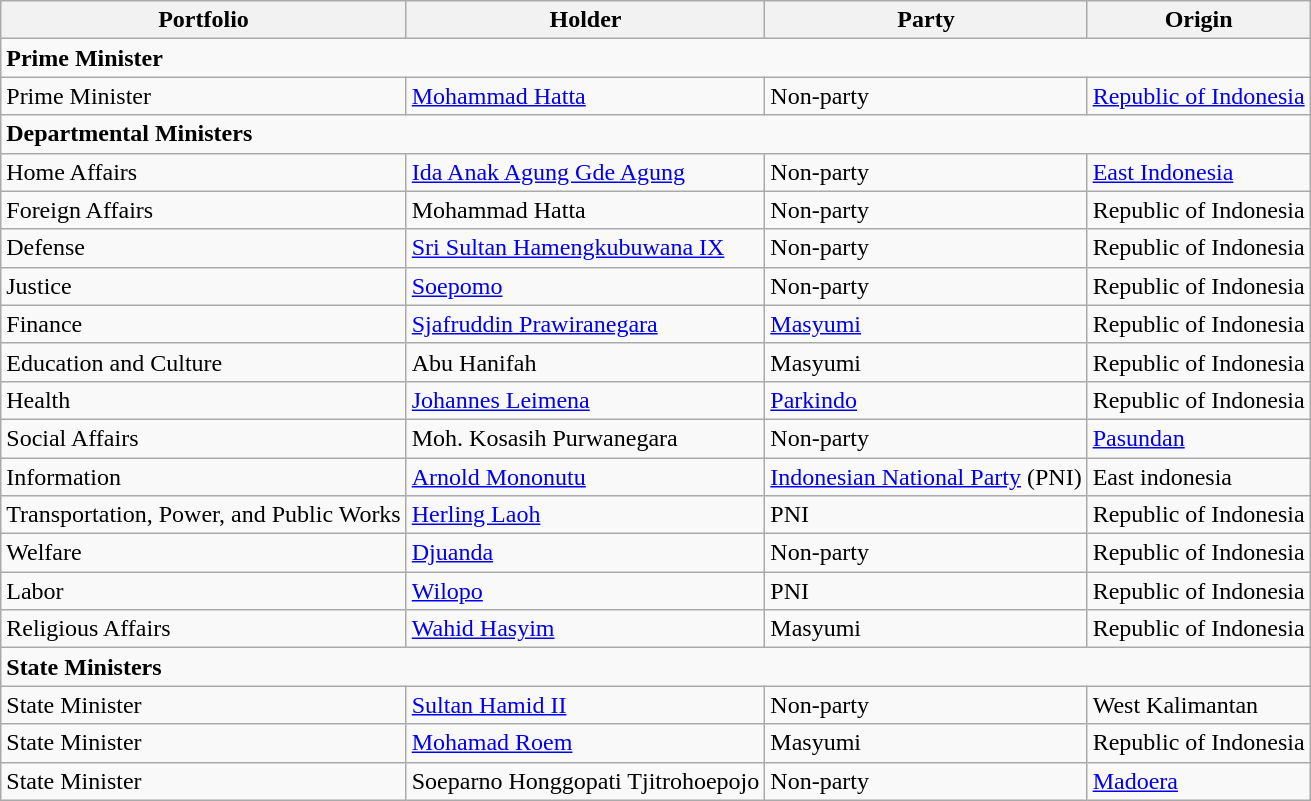<table class="wikitable">
<tr>
<th>Portfolio</th>
<th>Holder</th>
<th>Party</th>
<th>Origin</th>
</tr>
<tr>
<td colspan="4"><strong>Prime Minister</strong></td>
</tr>
<tr>
<td>Prime Minister</td>
<td><a href='#'>Mohammad Hatta</a></td>
<td>Non-party</td>
<td><a href='#'>Republic of Indonesia</a></td>
</tr>
<tr>
<td colspan="4"><strong>Departmental Ministers</strong></td>
</tr>
<tr>
<td>Home Affairs</td>
<td><a href='#'>Ida Anak Agung Gde Agung</a></td>
<td>Non-party</td>
<td><a href='#'>East Indonesia</a></td>
</tr>
<tr>
<td>Foreign Affairs</td>
<td>Mohammad Hatta</td>
<td>Non-party</td>
<td>Republic of Indonesia</td>
</tr>
<tr>
<td>Defense</td>
<td><a href='#'>Sri Sultan Hamengkubuwana IX</a></td>
<td>Non-party</td>
<td>Republic of Indonesia</td>
</tr>
<tr>
<td>Justice</td>
<td><a href='#'>Soepomo</a></td>
<td>Non-party</td>
<td>Republic of Indonesia</td>
</tr>
<tr>
<td>Finance</td>
<td><a href='#'>Sjafruddin Prawiranegara</a></td>
<td><a href='#'>Masyumi</a></td>
<td>Republic of Indonesia</td>
</tr>
<tr>
<td>Education and Culture</td>
<td>Abu Hanifah</td>
<td>Masyumi</td>
<td>Republic of Indonesia</td>
</tr>
<tr>
<td>Health</td>
<td><a href='#'>Johannes Leimena</a></td>
<td><a href='#'>Parkindo</a></td>
<td>Republic of Indonesia</td>
</tr>
<tr>
<td>Social Affairs</td>
<td>Moh. Kosasih Purwanegara</td>
<td>Non-party</td>
<td><a href='#'>Pasundan</a></td>
</tr>
<tr>
<td>Information</td>
<td><a href='#'>Arnold Mononutu</a></td>
<td><a href='#'>Indonesian National Party</a> (PNI)</td>
<td>East indonesia</td>
</tr>
<tr>
<td>Transportation, Power, and Public Works</td>
<td><a href='#'>Herling Laoh</a></td>
<td>PNI</td>
<td>Republic of Indonesia</td>
</tr>
<tr>
<td>Welfare</td>
<td><a href='#'>Djuanda</a></td>
<td>Non-party</td>
<td>Republic of Indonesia</td>
</tr>
<tr>
<td>Labor</td>
<td><a href='#'>Wilopo</a></td>
<td>PNI</td>
<td>Republic of Indonesia</td>
</tr>
<tr>
<td>Religious Affairs</td>
<td><a href='#'>Wahid Hasyim</a></td>
<td>Masyumi</td>
<td>Republic of Indonesia</td>
</tr>
<tr>
<td colspan="4"><strong>State Ministers</strong></td>
</tr>
<tr>
<td>State Minister</td>
<td><a href='#'>Sultan Hamid II</a></td>
<td>Non-party</td>
<td>West Kalimantan</td>
</tr>
<tr>
<td>State Minister</td>
<td><a href='#'>Mohamad Roem</a></td>
<td>Masyumi</td>
<td>Republic of Indonesia</td>
</tr>
<tr>
<td>State Minister</td>
<td>Soeparno Honggopati Tjitrohoepojo</td>
<td>Non-party</td>
<td><a href='#'>Madoera</a></td>
</tr>
</table>
